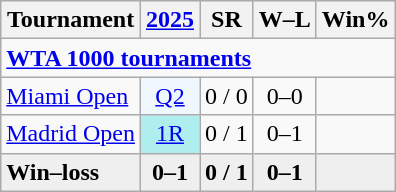<table class=wikitable style=text-align:center>
<tr>
<th>Tournament</th>
<th><a href='#'>2025</a></th>
<th>SR</th>
<th>W–L</th>
<th>Win%</th>
</tr>
<tr>
<td colspan="5" style="text-align:left"><strong><a href='#'>WTA 1000 tournaments</a></strong></td>
</tr>
<tr>
<td style="text-align:left"><a href='#'>Miami Open</a></td>
<td bgcolor="f0f8ff"><a href='#'>Q2</a></td>
<td>0 / 0</td>
<td>0–0</td>
<td></td>
</tr>
<tr>
<td style="text-align:left"><a href='#'>Madrid Open</a></td>
<td bgcolor="afeeee"><a href='#'>1R</a></td>
<td>0 / 1</td>
<td>0–1</td>
<td></td>
</tr>
<tr style="background:#efefef;font-weight:bold">
<td style="text-align:left">Win–loss</td>
<td>0–1</td>
<td>0 / 1</td>
<td>0–1</td>
<td></td>
</tr>
</table>
